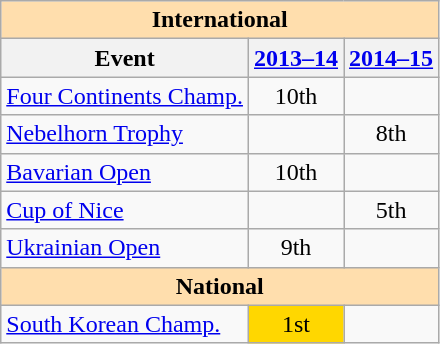<table class="wikitable" style="text-align:center">
<tr>
<th style="background-color: #ffdead; " colspan=3 align=center>International</th>
</tr>
<tr>
<th>Event</th>
<th><a href='#'>2013–14</a></th>
<th><a href='#'>2014–15</a></th>
</tr>
<tr>
<td align=left><a href='#'>Four Continents Champ.</a></td>
<td>10th</td>
<td></td>
</tr>
<tr>
<td align=left> <a href='#'>Nebelhorn Trophy</a></td>
<td></td>
<td>8th</td>
</tr>
<tr>
<td align=left><a href='#'>Bavarian Open</a></td>
<td>10th</td>
<td></td>
</tr>
<tr>
<td align=left><a href='#'>Cup of Nice</a></td>
<td></td>
<td>5th</td>
</tr>
<tr>
<td align=left><a href='#'>Ukrainian Open</a></td>
<td>9th</td>
<td></td>
</tr>
<tr>
<th style="background-color: #ffdead; " colspan=3 align=center>National</th>
</tr>
<tr>
<td align=left><a href='#'>South Korean Champ.</a></td>
<td bgcolor=gold>1st</td>
<td></td>
</tr>
</table>
